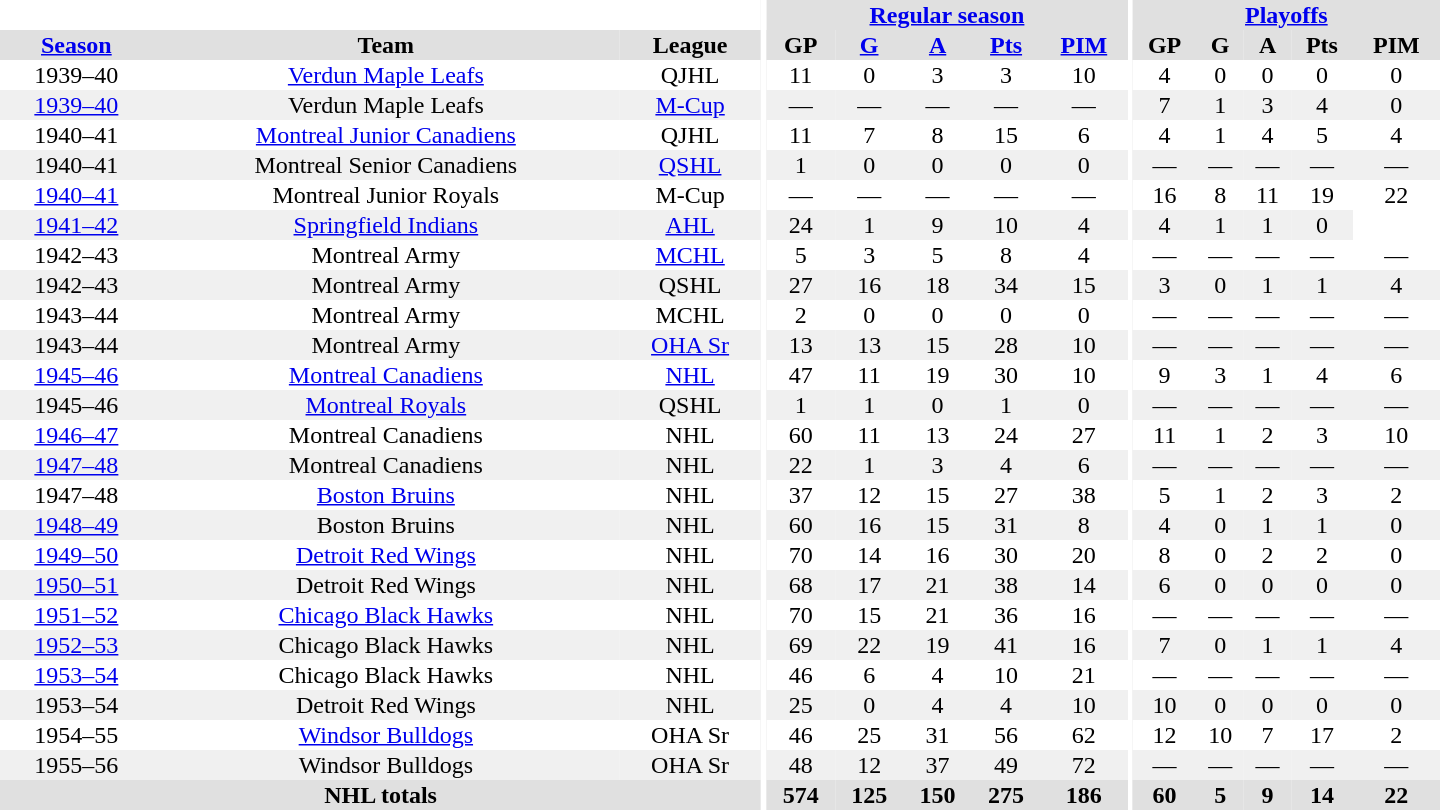<table border="0" cellpadding="1" cellspacing="0" style="text-align:center; width:60em">
<tr bgcolor="#e0e0e0">
<th colspan="3" bgcolor="#ffffff"></th>
<th rowspan="100" bgcolor="#ffffff"></th>
<th colspan="5"><a href='#'>Regular season</a></th>
<th rowspan="100" bgcolor="#ffffff"></th>
<th colspan="5"><a href='#'>Playoffs</a></th>
</tr>
<tr bgcolor="#e0e0e0">
<th><a href='#'>Season</a></th>
<th>Team</th>
<th>League</th>
<th>GP</th>
<th><a href='#'>G</a></th>
<th><a href='#'>A</a></th>
<th><a href='#'>Pts</a></th>
<th><a href='#'>PIM</a></th>
<th>GP</th>
<th>G</th>
<th>A</th>
<th>Pts</th>
<th>PIM</th>
</tr>
<tr>
<td>1939–40</td>
<td><a href='#'>Verdun Maple Leafs</a></td>
<td>QJHL</td>
<td>11</td>
<td>0</td>
<td>3</td>
<td>3</td>
<td>10</td>
<td>4</td>
<td>0</td>
<td>0</td>
<td>0</td>
<td>0</td>
</tr>
<tr bgcolor="#f0f0f0">
<td><a href='#'>1939–40</a></td>
<td>Verdun Maple Leafs</td>
<td><a href='#'>M-Cup</a></td>
<td>—</td>
<td>—</td>
<td>—</td>
<td>—</td>
<td>—</td>
<td>7</td>
<td>1</td>
<td>3</td>
<td>4</td>
<td>0</td>
</tr>
<tr>
<td>1940–41</td>
<td><a href='#'>Montreal Junior Canadiens</a></td>
<td>QJHL</td>
<td>11</td>
<td>7</td>
<td>8</td>
<td>15</td>
<td>6</td>
<td>4</td>
<td>1</td>
<td>4</td>
<td>5</td>
<td>4</td>
</tr>
<tr bgcolor="#f0f0f0">
<td>1940–41</td>
<td>Montreal Senior Canadiens</td>
<td><a href='#'>QSHL</a></td>
<td>1</td>
<td>0</td>
<td>0</td>
<td>0</td>
<td>0</td>
<td>—</td>
<td>—</td>
<td>—</td>
<td>—</td>
<td>—</td>
</tr>
<tr>
<td><a href='#'>1940–41</a></td>
<td>Montreal Junior Royals</td>
<td>M-Cup</td>
<td>—</td>
<td>—</td>
<td>—</td>
<td>—</td>
<td>—</td>
<td>16</td>
<td>8</td>
<td>11</td>
<td>19</td>
<td>22</td>
</tr>
<tr bgcolor="#f0f0f0">
<td><a href='#'>1941–42</a></td>
<td><a href='#'>Springfield Indians</a></td>
<td><a href='#'>AHL</a></td>
<td>24</td>
<td>1</td>
<td>9</td>
<td>10</td>
<td>4</td>
<td>4</td>
<td>1</td>
<td>1</td>
<td 2>0</td>
</tr>
<tr>
<td>1942–43</td>
<td>Montreal Army</td>
<td><a href='#'>MCHL</a></td>
<td>5</td>
<td>3</td>
<td>5</td>
<td>8</td>
<td>4</td>
<td>—</td>
<td>—</td>
<td>—</td>
<td>—</td>
<td>—</td>
</tr>
<tr bgcolor="#f0f0f0">
<td>1942–43</td>
<td>Montreal Army</td>
<td>QSHL</td>
<td>27</td>
<td>16</td>
<td>18</td>
<td>34</td>
<td>15</td>
<td>3</td>
<td>0</td>
<td>1</td>
<td>1</td>
<td>4</td>
</tr>
<tr>
<td>1943–44</td>
<td>Montreal Army</td>
<td>MCHL</td>
<td>2</td>
<td>0</td>
<td>0</td>
<td>0</td>
<td>0</td>
<td>—</td>
<td>—</td>
<td>—</td>
<td>—</td>
<td>—</td>
</tr>
<tr bgcolor="#f0f0f0">
<td>1943–44</td>
<td>Montreal Army</td>
<td><a href='#'>OHA Sr</a></td>
<td>13</td>
<td>13</td>
<td>15</td>
<td>28</td>
<td>10</td>
<td>—</td>
<td>—</td>
<td>—</td>
<td>—</td>
<td>—</td>
</tr>
<tr>
<td><a href='#'>1945–46</a></td>
<td><a href='#'>Montreal Canadiens</a></td>
<td><a href='#'>NHL</a></td>
<td>47</td>
<td>11</td>
<td>19</td>
<td>30</td>
<td>10</td>
<td>9</td>
<td>3</td>
<td>1</td>
<td>4</td>
<td>6</td>
</tr>
<tr bgcolor="#f0f0f0">
<td>1945–46</td>
<td><a href='#'>Montreal Royals</a></td>
<td>QSHL</td>
<td>1</td>
<td>1</td>
<td>0</td>
<td>1</td>
<td>0</td>
<td>—</td>
<td>—</td>
<td>—</td>
<td>—</td>
<td>—</td>
</tr>
<tr>
<td><a href='#'>1946–47</a></td>
<td>Montreal Canadiens</td>
<td>NHL</td>
<td>60</td>
<td>11</td>
<td>13</td>
<td>24</td>
<td>27</td>
<td>11</td>
<td>1</td>
<td>2</td>
<td>3</td>
<td>10</td>
</tr>
<tr bgcolor="#f0f0f0">
<td><a href='#'>1947–48</a></td>
<td>Montreal Canadiens</td>
<td>NHL</td>
<td>22</td>
<td>1</td>
<td>3</td>
<td>4</td>
<td>6</td>
<td>—</td>
<td>—</td>
<td>—</td>
<td>—</td>
<td>—</td>
</tr>
<tr>
<td>1947–48</td>
<td><a href='#'>Boston Bruins</a></td>
<td>NHL</td>
<td>37</td>
<td>12</td>
<td>15</td>
<td>27</td>
<td>38</td>
<td>5</td>
<td>1</td>
<td>2</td>
<td>3</td>
<td>2</td>
</tr>
<tr bgcolor="#f0f0f0">
<td><a href='#'>1948–49</a></td>
<td>Boston Bruins</td>
<td>NHL</td>
<td>60</td>
<td>16</td>
<td>15</td>
<td>31</td>
<td>8</td>
<td>4</td>
<td>0</td>
<td>1</td>
<td>1</td>
<td>0</td>
</tr>
<tr>
<td><a href='#'>1949–50</a></td>
<td><a href='#'>Detroit Red Wings</a></td>
<td>NHL</td>
<td>70</td>
<td>14</td>
<td>16</td>
<td>30</td>
<td>20</td>
<td>8</td>
<td>0</td>
<td>2</td>
<td>2</td>
<td>0</td>
</tr>
<tr bgcolor="#f0f0f0">
<td><a href='#'>1950–51</a></td>
<td>Detroit Red Wings</td>
<td>NHL</td>
<td>68</td>
<td>17</td>
<td>21</td>
<td>38</td>
<td>14</td>
<td>6</td>
<td>0</td>
<td>0</td>
<td>0</td>
<td>0</td>
</tr>
<tr>
<td><a href='#'>1951–52</a></td>
<td><a href='#'>Chicago Black Hawks</a></td>
<td>NHL</td>
<td>70</td>
<td>15</td>
<td>21</td>
<td>36</td>
<td>16</td>
<td>—</td>
<td>—</td>
<td>—</td>
<td>—</td>
<td>—</td>
</tr>
<tr bgcolor="#f0f0f0">
<td><a href='#'>1952–53</a></td>
<td>Chicago Black Hawks</td>
<td>NHL</td>
<td>69</td>
<td>22</td>
<td>19</td>
<td>41</td>
<td>16</td>
<td>7</td>
<td>0</td>
<td>1</td>
<td>1</td>
<td>4</td>
</tr>
<tr>
<td><a href='#'>1953–54</a></td>
<td>Chicago Black Hawks</td>
<td>NHL</td>
<td>46</td>
<td>6</td>
<td>4</td>
<td>10</td>
<td>21</td>
<td>—</td>
<td>—</td>
<td>—</td>
<td>—</td>
<td>—</td>
</tr>
<tr bgcolor="#f0f0f0">
<td>1953–54</td>
<td>Detroit Red Wings</td>
<td>NHL</td>
<td>25</td>
<td>0</td>
<td>4</td>
<td>4</td>
<td>10</td>
<td>10</td>
<td>0</td>
<td>0</td>
<td>0</td>
<td>0</td>
</tr>
<tr>
<td>1954–55</td>
<td><a href='#'>Windsor Bulldogs</a></td>
<td>OHA Sr</td>
<td>46</td>
<td>25</td>
<td>31</td>
<td>56</td>
<td>62</td>
<td>12</td>
<td>10</td>
<td>7</td>
<td>17</td>
<td>2</td>
</tr>
<tr bgcolor="#f0f0f0">
<td>1955–56</td>
<td>Windsor Bulldogs</td>
<td>OHA Sr</td>
<td>48</td>
<td>12</td>
<td>37</td>
<td>49</td>
<td>72</td>
<td>—</td>
<td>—</td>
<td>—</td>
<td>—</td>
<td>—</td>
</tr>
<tr bgcolor="#e0e0e0">
<th colspan="3">NHL totals</th>
<th>574</th>
<th>125</th>
<th>150</th>
<th>275</th>
<th>186</th>
<th>60</th>
<th>5</th>
<th>9</th>
<th>14</th>
<th>22</th>
</tr>
</table>
